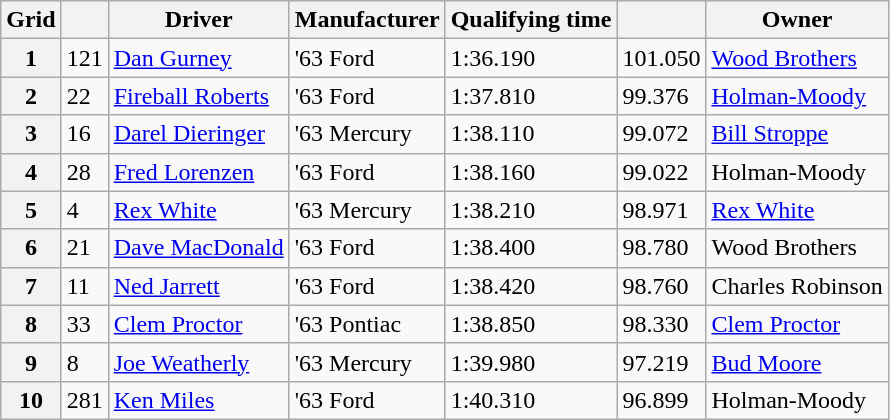<table class="wikitable">
<tr>
<th>Grid</th>
<th></th>
<th>Driver</th>
<th>Manufacturer</th>
<th>Qualifying time</th>
<th></th>
<th>Owner</th>
</tr>
<tr>
<th>1</th>
<td>121</td>
<td><a href='#'>Dan Gurney</a></td>
<td>'63 Ford</td>
<td>1:36.190</td>
<td>101.050</td>
<td><a href='#'>Wood Brothers</a></td>
</tr>
<tr>
<th>2</th>
<td>22</td>
<td><a href='#'>Fireball Roberts</a></td>
<td>'63 Ford</td>
<td>1:37.810</td>
<td>99.376</td>
<td><a href='#'>Holman-Moody</a></td>
</tr>
<tr>
<th>3</th>
<td>16</td>
<td><a href='#'>Darel Dieringer</a></td>
<td>'63 Mercury</td>
<td>1:38.110</td>
<td>99.072</td>
<td><a href='#'>Bill Stroppe</a></td>
</tr>
<tr>
<th>4</th>
<td>28</td>
<td><a href='#'>Fred Lorenzen</a></td>
<td>'63 Ford</td>
<td>1:38.160</td>
<td>99.022</td>
<td>Holman-Moody</td>
</tr>
<tr>
<th>5</th>
<td>4</td>
<td><a href='#'>Rex White</a></td>
<td>'63 Mercury</td>
<td>1:38.210</td>
<td>98.971</td>
<td><a href='#'>Rex White</a></td>
</tr>
<tr>
<th>6</th>
<td>21</td>
<td><a href='#'>Dave MacDonald</a></td>
<td>'63 Ford</td>
<td>1:38.400</td>
<td>98.780</td>
<td>Wood Brothers</td>
</tr>
<tr>
<th>7</th>
<td>11</td>
<td><a href='#'>Ned Jarrett</a></td>
<td>'63 Ford</td>
<td>1:38.420</td>
<td>98.760</td>
<td>Charles Robinson</td>
</tr>
<tr>
<th>8</th>
<td>33</td>
<td><a href='#'>Clem Proctor</a></td>
<td>'63 Pontiac</td>
<td>1:38.850</td>
<td>98.330</td>
<td><a href='#'>Clem Proctor</a></td>
</tr>
<tr>
<th>9</th>
<td>8</td>
<td><a href='#'>Joe Weatherly</a></td>
<td>'63 Mercury</td>
<td>1:39.980</td>
<td>97.219</td>
<td><a href='#'>Bud Moore</a></td>
</tr>
<tr>
<th>10</th>
<td>281</td>
<td><a href='#'>Ken Miles</a></td>
<td>'63 Ford</td>
<td>1:40.310</td>
<td>96.899</td>
<td>Holman-Moody</td>
</tr>
</table>
